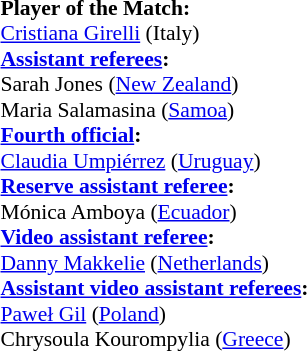<table width=50% style="font-size:90%">
<tr>
<td><br><strong>Player of the Match:</strong>
<br><a href='#'>Cristiana Girelli</a> (Italy)<br><strong><a href='#'>Assistant referees</a>:</strong>
<br>Sarah Jones (<a href='#'>New Zealand</a>)
<br>Maria Salamasina (<a href='#'>Samoa</a>)
<br><strong><a href='#'>Fourth official</a>:</strong>
<br><a href='#'>Claudia Umpiérrez</a> (<a href='#'>Uruguay</a>)
<br><strong><a href='#'>Reserve assistant referee</a>:</strong>
<br>Mónica Amboya (<a href='#'>Ecuador</a>)
<br><strong><a href='#'>Video assistant referee</a>:</strong>
<br><a href='#'>Danny Makkelie</a> (<a href='#'>Netherlands</a>)
<br><strong><a href='#'>Assistant video assistant referees</a>:</strong>
<br><a href='#'>Paweł Gil</a> (<a href='#'>Poland</a>)
<br>Chrysoula Kourompylia (<a href='#'>Greece</a>)</td>
</tr>
</table>
